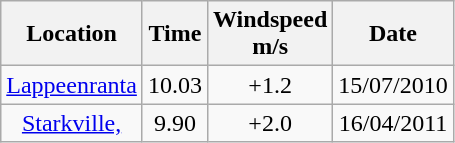<table class="wikitable" style= "text-align: center">
<tr>
<th>Location</th>
<th>Time</th>
<th>Windspeed<br>m/s</th>
<th>Date</th>
</tr>
<tr>
<td><a href='#'>Lappeenranta</a></td>
<td>10.03</td>
<td>+1.2</td>
<td>15/07/2010</td>
</tr>
<tr>
<td><a href='#'>Starkville, </a></td>
<td>9.90</td>
<td>+2.0</td>
<td>16/04/2011</td>
</tr>
</table>
